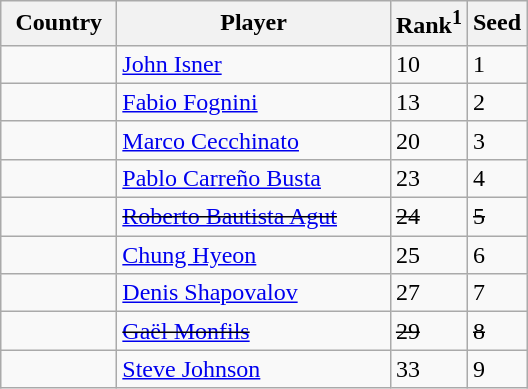<table class="sortable wikitable">
<tr>
<th width=70>Country</th>
<th width=175>Player</th>
<th>Rank<sup>1</sup></th>
<th>Seed</th>
</tr>
<tr>
<td></td>
<td><a href='#'>John Isner</a></td>
<td>10</td>
<td>1</td>
</tr>
<tr>
<td></td>
<td><a href='#'>Fabio Fognini</a></td>
<td>13</td>
<td>2</td>
</tr>
<tr>
<td></td>
<td><a href='#'>Marco Cecchinato</a></td>
<td>20</td>
<td>3</td>
</tr>
<tr>
<td></td>
<td><a href='#'>Pablo Carreño Busta</a></td>
<td>23</td>
<td>4</td>
</tr>
<tr>
<td><s></s></td>
<td><s><a href='#'>Roberto Bautista Agut</a></s></td>
<td><s>24</s></td>
<td><s>5</s></td>
</tr>
<tr>
<td></td>
<td><a href='#'>Chung Hyeon</a></td>
<td>25</td>
<td>6</td>
</tr>
<tr>
<td></td>
<td><a href='#'>Denis Shapovalov</a></td>
<td>27</td>
<td>7</td>
</tr>
<tr>
<td><s></s></td>
<td><s><a href='#'>Gaël Monfils</a></s></td>
<td><s>29</s></td>
<td><s>8</s></td>
</tr>
<tr>
<td></td>
<td><a href='#'>Steve Johnson</a></td>
<td>33</td>
<td>9</td>
</tr>
</table>
